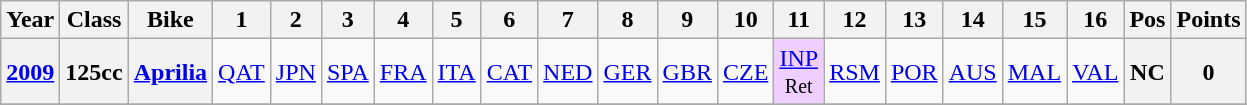<table class="wikitable" style="text-align:center">
<tr>
<th>Year</th>
<th>Class</th>
<th>Bike</th>
<th>1</th>
<th>2</th>
<th>3</th>
<th>4</th>
<th>5</th>
<th>6</th>
<th>7</th>
<th>8</th>
<th>9</th>
<th>10</th>
<th>11</th>
<th>12</th>
<th>13</th>
<th>14</th>
<th>15</th>
<th>16</th>
<th>Pos</th>
<th>Points</th>
</tr>
<tr>
<th align="left"><a href='#'>2009</a></th>
<th align="left">125cc</th>
<th align="left"><a href='#'>Aprilia</a></th>
<td><a href='#'>QAT</a></td>
<td><a href='#'>JPN</a></td>
<td><a href='#'>SPA</a></td>
<td><a href='#'>FRA</a></td>
<td><a href='#'>ITA</a></td>
<td><a href='#'>CAT</a></td>
<td><a href='#'>NED</a></td>
<td><a href='#'>GER</a></td>
<td><a href='#'>GBR</a></td>
<td><a href='#'>CZE</a></td>
<td style="background:#efcfff;"><a href='#'>INP</a><br><small>Ret</small></td>
<td><a href='#'>RSM</a></td>
<td><a href='#'>POR</a></td>
<td><a href='#'>AUS</a></td>
<td><a href='#'>MAL</a></td>
<td><a href='#'>VAL</a></td>
<th>NC</th>
<th>0</th>
</tr>
<tr>
</tr>
</table>
